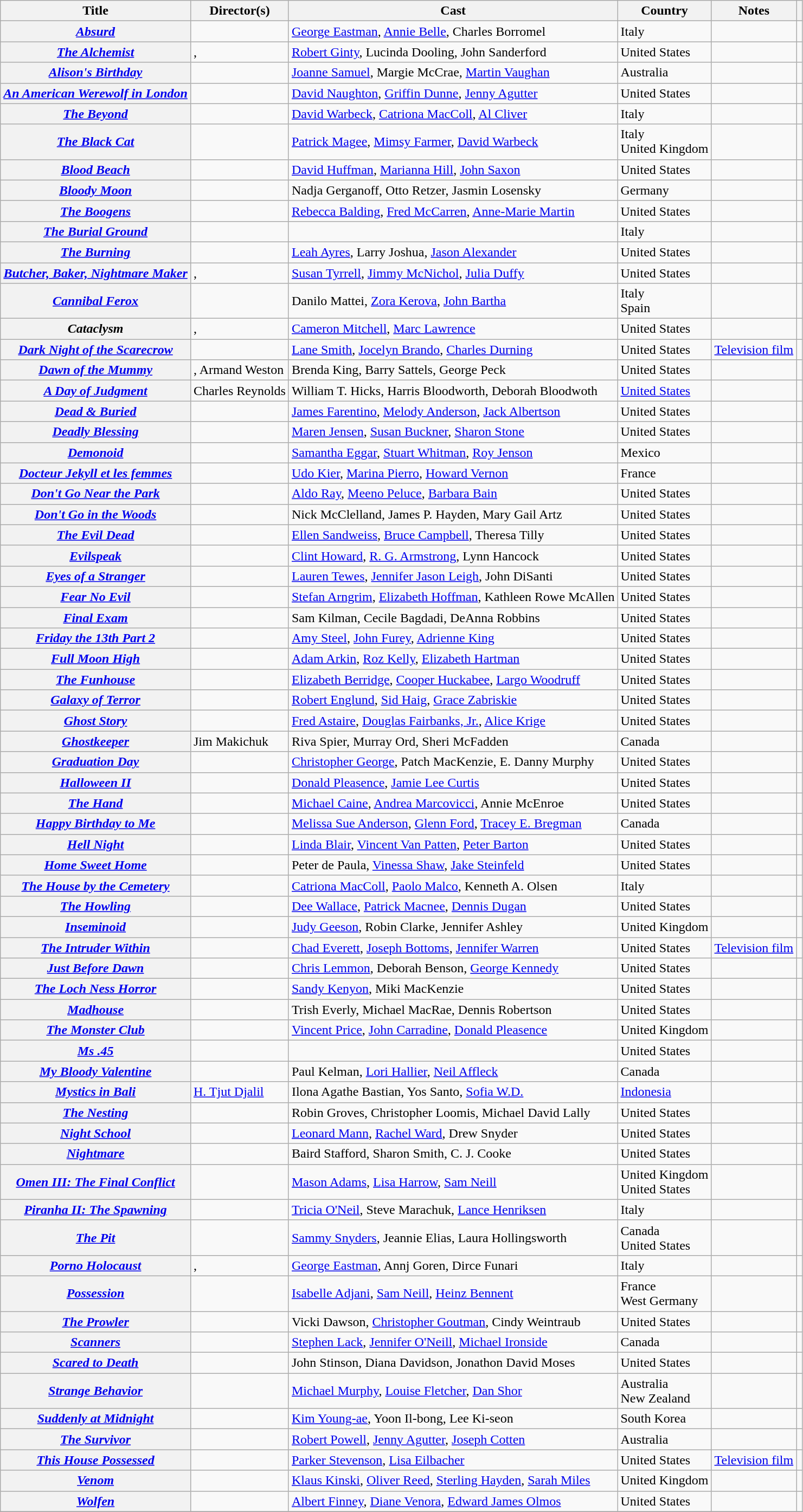<table class="wikitable sortable">
<tr>
<th scope="col">Title</th>
<th scope="col">Director(s)</th>
<th scope="col" class="unsortable">Cast</th>
<th scope="col">Country</th>
<th scope="col" class="unsortable">Notes</th>
<th scope="col" class="unsortable"></th>
</tr>
<tr>
<th><em><a href='#'>Absurd</a></em></th>
<td></td>
<td><a href='#'>George Eastman</a>, <a href='#'>Annie Belle</a>, Charles Borromel</td>
<td>Italy</td>
<td></td>
<td style="text-align:center;"></td>
</tr>
<tr>
<th><em><a href='#'>The Alchemist</a></em></th>
<td>, </td>
<td><a href='#'>Robert Ginty</a>, Lucinda Dooling, John Sanderford</td>
<td>United States</td>
<td></td>
<td style="text-align:center;"></td>
</tr>
<tr>
<th><em><a href='#'>Alison's Birthday</a></em></th>
<td></td>
<td><a href='#'>Joanne Samuel</a>, Margie McCrae, <a href='#'>Martin Vaughan</a></td>
<td>Australia</td>
<td></td>
<td style="text-align:center;"></td>
</tr>
<tr>
<th><em><a href='#'>An American Werewolf in London</a></em></th>
<td></td>
<td><a href='#'>David Naughton</a>, <a href='#'>Griffin Dunne</a>, <a href='#'>Jenny Agutter</a></td>
<td>United States<br></td>
<td></td>
<td style="text-align:center;"></td>
</tr>
<tr>
<th><em><a href='#'>The Beyond</a></em></th>
<td></td>
<td><a href='#'>David Warbeck</a>, <a href='#'>Catriona MacColl</a>, <a href='#'>Al Cliver</a></td>
<td>Italy</td>
<td></td>
<td style="text-align:center;"></td>
</tr>
<tr>
<th><em><a href='#'>The Black Cat</a></em></th>
<td></td>
<td><a href='#'>Patrick Magee</a>, <a href='#'>Mimsy Farmer</a>, <a href='#'>David Warbeck</a></td>
<td>Italy<br>United Kingdom</td>
<td></td>
<td style="text-align:center;"></td>
</tr>
<tr>
<th><em><a href='#'>Blood Beach</a></em></th>
<td></td>
<td><a href='#'>David Huffman</a>, <a href='#'>Marianna Hill</a>, <a href='#'>John Saxon</a></td>
<td>United States</td>
<td></td>
<td style="text-align:center;"></td>
</tr>
<tr>
<th><em><a href='#'>Bloody Moon</a></em></th>
<td></td>
<td>Nadja Gerganoff, Otto Retzer, Jasmin Losensky</td>
<td>Germany</td>
<td></td>
<td style="text-align:center;"></td>
</tr>
<tr>
<th><em><a href='#'>The Boogens</a></em></th>
<td></td>
<td><a href='#'>Rebecca Balding</a>, <a href='#'>Fred McCarren</a>, <a href='#'>Anne-Marie Martin</a></td>
<td>United States</td>
<td></td>
<td style="text-align:center;"></td>
</tr>
<tr>
<th><em><a href='#'>The Burial Ground</a></em></th>
<td></td>
<td></td>
<td>Italy</td>
<td></td>
<td style="text-align:center;"></td>
</tr>
<tr>
<th><em><a href='#'>The Burning</a></em></th>
<td></td>
<td><a href='#'>Leah Ayres</a>, Larry Joshua, <a href='#'>Jason Alexander</a></td>
<td>United States</td>
<td></td>
<td style="text-align:center;"></td>
</tr>
<tr>
<th><em><a href='#'>Butcher, Baker, Nightmare Maker</a></em></th>
<td>, </td>
<td><a href='#'>Susan Tyrrell</a>, <a href='#'>Jimmy McNichol</a>, <a href='#'>Julia Duffy</a></td>
<td>United States</td>
<td></td>
<td style="text-align:center;"></td>
</tr>
<tr>
<th><em><a href='#'>Cannibal Ferox</a></em></th>
<td></td>
<td>Danilo Mattei, <a href='#'>Zora Kerova</a>, <a href='#'>John Bartha</a></td>
<td>Italy<br>Spain</td>
<td></td>
<td style="text-align:center;"></td>
</tr>
<tr>
<th><em>Cataclysm</em></th>
<td>, </td>
<td><a href='#'>Cameron Mitchell</a>, <a href='#'>Marc Lawrence</a></td>
<td>United States</td>
<td></td>
<td style="text-align:center;"></td>
</tr>
<tr>
<th><em><a href='#'>Dark Night of the Scarecrow</a></em></th>
<td></td>
<td><a href='#'>Lane Smith</a>, <a href='#'>Jocelyn Brando</a>, <a href='#'>Charles Durning</a></td>
<td>United States</td>
<td><a href='#'>Television film</a></td>
<td style="text-align:center;"></td>
</tr>
<tr>
<th><em><a href='#'>Dawn of the Mummy</a></em></th>
<td>, Armand Weston</td>
<td>Brenda King, Barry Sattels, George Peck</td>
<td>United States</td>
<td></td>
<td style="text-align:center;"></td>
</tr>
<tr>
<th><em><a href='#'>A Day of Judgment</a></em></th>
<td>Charles Reynolds</td>
<td>William T. Hicks, Harris Bloodworth, Deborah Bloodwoth</td>
<td><a href='#'>United States</a></td>
<td></td>
<td></td>
</tr>
<tr>
<th><em><a href='#'>Dead & Buried</a></em></th>
<td></td>
<td><a href='#'>James Farentino</a>, <a href='#'>Melody Anderson</a>, <a href='#'>Jack Albertson</a></td>
<td>United States</td>
<td></td>
<td style="text-align:center;"></td>
</tr>
<tr>
<th><em><a href='#'>Deadly Blessing</a></em></th>
<td></td>
<td><a href='#'>Maren Jensen</a>, <a href='#'>Susan Buckner</a>, <a href='#'>Sharon Stone</a></td>
<td>United States</td>
<td></td>
<td style="text-align:center;"></td>
</tr>
<tr>
<th><em><a href='#'>Demonoid</a></em></th>
<td></td>
<td><a href='#'>Samantha Eggar</a>, <a href='#'>Stuart Whitman</a>, <a href='#'>Roy Jenson</a></td>
<td>Mexico</td>
<td></td>
<td style="text-align:center;"></td>
</tr>
<tr>
<th><em><a href='#'>Docteur Jekyll et les femmes</a></em></th>
<td></td>
<td><a href='#'>Udo Kier</a>, <a href='#'>Marina Pierro</a>, <a href='#'>Howard Vernon</a></td>
<td>France</td>
<td></td>
<td style="text-align:center;"></td>
</tr>
<tr>
<th><em><a href='#'>Don't Go Near the Park</a></em></th>
<td></td>
<td><a href='#'>Aldo Ray</a>, <a href='#'>Meeno Peluce</a>, <a href='#'>Barbara Bain</a></td>
<td>United States</td>
<td></td>
<td style="text-align:center;"></td>
</tr>
<tr>
<th><em><a href='#'>Don't Go in the Woods</a></em></th>
<td></td>
<td>Nick McClelland, James P. Hayden, Mary Gail Artz</td>
<td>United States</td>
<td></td>
<td style="text-align:center;"></td>
</tr>
<tr>
<th><em><a href='#'>The Evil Dead</a></em></th>
<td></td>
<td><a href='#'>Ellen Sandweiss</a>, <a href='#'>Bruce Campbell</a>, Theresa Tilly</td>
<td>United States</td>
<td></td>
<td style="text-align:center;"></td>
</tr>
<tr>
<th><em><a href='#'>Evilspeak</a></em></th>
<td></td>
<td><a href='#'>Clint Howard</a>, <a href='#'>R. G. Armstrong</a>, Lynn Hancock</td>
<td>United States</td>
<td></td>
<td style="text-align:center;"></td>
</tr>
<tr>
<th><em><a href='#'>Eyes of a Stranger</a></em></th>
<td></td>
<td><a href='#'>Lauren Tewes</a>, <a href='#'>Jennifer Jason Leigh</a>, John DiSanti</td>
<td>United States</td>
<td></td>
<td style="text-align:center;"></td>
</tr>
<tr>
<th><em><a href='#'>Fear No Evil</a></em></th>
<td></td>
<td><a href='#'>Stefan Arngrim</a>, <a href='#'>Elizabeth Hoffman</a>, Kathleen Rowe McAllen</td>
<td>United States</td>
<td></td>
<td style="text-align:center;"></td>
</tr>
<tr>
<th><em><a href='#'>Final Exam</a></em></th>
<td></td>
<td>Sam Kilman, Cecile Bagdadi, DeAnna Robbins</td>
<td>United States</td>
<td></td>
<td style="text-align:center;"></td>
</tr>
<tr>
<th><em><a href='#'>Friday the 13th Part 2</a></em></th>
<td></td>
<td><a href='#'>Amy Steel</a>, <a href='#'>John Furey</a>, <a href='#'>Adrienne King</a></td>
<td>United States</td>
<td></td>
<td style="text-align:center;"></td>
</tr>
<tr>
<th><em><a href='#'>Full Moon High</a></em></th>
<td></td>
<td><a href='#'>Adam Arkin</a>, <a href='#'>Roz Kelly</a>, <a href='#'>Elizabeth Hartman</a></td>
<td>United States</td>
<td></td>
<td style="text-align:center;"></td>
</tr>
<tr>
<th><em><a href='#'>The Funhouse</a></em></th>
<td></td>
<td><a href='#'>Elizabeth Berridge</a>, <a href='#'>Cooper Huckabee</a>, <a href='#'>Largo Woodruff</a></td>
<td>United States</td>
<td></td>
<td style="text-align:center;"></td>
</tr>
<tr>
<th><em><a href='#'>Galaxy of Terror</a></em></th>
<td></td>
<td><a href='#'>Robert Englund</a>, <a href='#'>Sid Haig</a>, <a href='#'>Grace Zabriskie</a></td>
<td>United States</td>
<td></td>
<td style="text-align:center;"></td>
</tr>
<tr>
<th><em><a href='#'>Ghost Story</a></em></th>
<td></td>
<td><a href='#'>Fred Astaire</a>, <a href='#'>Douglas Fairbanks, Jr.</a>, <a href='#'>Alice Krige</a></td>
<td>United States</td>
<td></td>
<td style="text-align:center;"></td>
</tr>
<tr>
<th><em><a href='#'>Ghostkeeper</a></em></th>
<td>Jim Makichuk</td>
<td>Riva Spier, Murray Ord, Sheri McFadden</td>
<td>Canada</td>
<td></td>
<td style="text-align:center;"></td>
</tr>
<tr>
<th><em><a href='#'>Graduation Day</a></em></th>
<td></td>
<td><a href='#'>Christopher George</a>, Patch MacKenzie, E. Danny Murphy</td>
<td>United States</td>
<td></td>
<td style="text-align:center;"></td>
</tr>
<tr>
<th><em><a href='#'>Halloween II</a></em></th>
<td></td>
<td><a href='#'>Donald Pleasence</a>, <a href='#'>Jamie Lee Curtis</a></td>
<td>United States</td>
<td></td>
<td style="text-align:center;"></td>
</tr>
<tr>
<th><em><a href='#'>The Hand</a></em></th>
<td></td>
<td><a href='#'>Michael Caine</a>, <a href='#'>Andrea Marcovicci</a>, Annie McEnroe</td>
<td>United States</td>
<td></td>
<td style="text-align:center;"></td>
</tr>
<tr>
<th><em><a href='#'>Happy Birthday to Me</a></em></th>
<td></td>
<td><a href='#'>Melissa Sue Anderson</a>, <a href='#'>Glenn Ford</a>, <a href='#'>Tracey E. Bregman</a></td>
<td>Canada</td>
<td></td>
<td style="text-align:center;"></td>
</tr>
<tr>
<th><em><a href='#'>Hell Night</a></em></th>
<td></td>
<td><a href='#'>Linda Blair</a>, <a href='#'>Vincent Van Patten</a>, <a href='#'>Peter Barton</a></td>
<td>United States</td>
<td></td>
<td style="text-align:center;"></td>
</tr>
<tr>
<th><em><a href='#'>Home Sweet Home</a></em></th>
<td></td>
<td>Peter de Paula, <a href='#'>Vinessa Shaw</a>, <a href='#'>Jake Steinfeld</a></td>
<td>United States</td>
<td></td>
<td style="text-align:center;"></td>
</tr>
<tr>
<th><em><a href='#'>The House by the Cemetery</a></em></th>
<td></td>
<td><a href='#'>Catriona MacColl</a>, <a href='#'>Paolo Malco</a>, Kenneth A. Olsen</td>
<td>Italy</td>
<td></td>
<td style="text-align:center;"></td>
</tr>
<tr>
<th><em><a href='#'>The Howling</a></em></th>
<td></td>
<td><a href='#'>Dee Wallace</a>, <a href='#'>Patrick Macnee</a>, <a href='#'>Dennis Dugan</a></td>
<td>United States</td>
<td></td>
<td style="text-align:center;"></td>
</tr>
<tr>
<th><em><a href='#'>Inseminoid</a></em></th>
<td></td>
<td><a href='#'>Judy Geeson</a>, Robin Clarke, Jennifer Ashley</td>
<td>United Kingdom</td>
<td></td>
<td style="text-align:center;"></td>
</tr>
<tr>
<th><em><a href='#'>The Intruder Within</a></em></th>
<td></td>
<td><a href='#'>Chad Everett</a>, <a href='#'>Joseph Bottoms</a>, <a href='#'>Jennifer Warren</a></td>
<td>United States</td>
<td><a href='#'>Television film</a></td>
<td style="text-align:center;"></td>
</tr>
<tr>
<th><em><a href='#'>Just Before Dawn</a></em></th>
<td></td>
<td><a href='#'>Chris Lemmon</a>, Deborah Benson, <a href='#'>George Kennedy</a></td>
<td>United States</td>
<td></td>
<td style="text-align:center;"></td>
</tr>
<tr>
<th><em><a href='#'>The Loch Ness Horror</a></em></th>
<td></td>
<td><a href='#'>Sandy Kenyon</a>, Miki MacKenzie</td>
<td>United States</td>
<td></td>
<td style="text-align:center;"></td>
</tr>
<tr>
<th><em><a href='#'>Madhouse</a></em></th>
<td></td>
<td>Trish Everly, Michael MacRae, Dennis Robertson</td>
<td>United States</td>
<td></td>
<td style="text-align:center;"></td>
</tr>
<tr>
<th><em><a href='#'>The Monster Club</a></em></th>
<td></td>
<td><a href='#'>Vincent Price</a>, <a href='#'>John Carradine</a>, <a href='#'>Donald Pleasence</a></td>
<td>United Kingdom</td>
<td></td>
<td style="text-align:center;"></td>
</tr>
<tr>
<th><em><a href='#'>Ms .45</a></em></th>
<td></td>
<td></td>
<td>United States</td>
<td></td>
<td></td>
</tr>
<tr>
<th><em><a href='#'>My Bloody Valentine</a></em></th>
<td></td>
<td>Paul Kelman, <a href='#'>Lori Hallier</a>, <a href='#'>Neil Affleck</a></td>
<td>Canada</td>
<td></td>
<td style="text-align:center;"></td>
</tr>
<tr>
<th><em><a href='#'>Mystics in Bali</a></em></th>
<td><a href='#'>H. Tjut Djalil</a></td>
<td>Ilona Agathe Bastian, Yos Santo, <a href='#'>Sofia W.D.</a></td>
<td><a href='#'>Indonesia</a></td>
<td></td>
<td></td>
</tr>
<tr>
<th><em><a href='#'>The Nesting</a></em></th>
<td></td>
<td>Robin Groves, Christopher Loomis, Michael David Lally</td>
<td>United States</td>
<td></td>
<td style="text-align:center;"></td>
</tr>
<tr>
<th><em><a href='#'>Night School</a></em></th>
<td></td>
<td><a href='#'>Leonard Mann</a>, <a href='#'>Rachel Ward</a>, Drew Snyder</td>
<td>United States</td>
<td></td>
<td style="text-align:center;"></td>
</tr>
<tr>
<th><em><a href='#'>Nightmare</a></em></th>
<td></td>
<td>Baird Stafford, Sharon Smith, C. J. Cooke</td>
<td>United States</td>
<td></td>
<td style="text-align:center;"></td>
</tr>
<tr>
<th><em><a href='#'>Omen III: The Final Conflict</a></em></th>
<td></td>
<td><a href='#'>Mason Adams</a>, <a href='#'>Lisa Harrow</a>, <a href='#'>Sam Neill</a></td>
<td>United Kingdom<br>United States</td>
<td></td>
<td style="text-align:center;"></td>
</tr>
<tr>
<th><em><a href='#'>Piranha II: The Spawning</a></em></th>
<td></td>
<td><a href='#'>Tricia O'Neil</a>, Steve Marachuk, <a href='#'>Lance Henriksen</a></td>
<td>Italy</td>
<td></td>
<td style="text-align:center;"></td>
</tr>
<tr>
<th><em><a href='#'>The Pit</a></em></th>
<td></td>
<td><a href='#'>Sammy Snyders</a>, Jeannie Elias, Laura Hollingsworth</td>
<td>Canada<br>United States</td>
<td></td>
<td style="text-align:center;"></td>
</tr>
<tr>
<th><em><a href='#'>Porno Holocaust</a></em></th>
<td>, </td>
<td><a href='#'>George Eastman</a>, Annj Goren, Dirce Funari</td>
<td>Italy</td>
<td></td>
<td style="text-align:center;"></td>
</tr>
<tr>
<th><em><a href='#'>Possession</a></em></th>
<td></td>
<td><a href='#'>Isabelle Adjani</a>, <a href='#'>Sam Neill</a>, <a href='#'>Heinz Bennent</a></td>
<td>France<br>West Germany</td>
<td></td>
<td style="text-align:center;"></td>
</tr>
<tr>
<th><em><a href='#'>The Prowler</a></em></th>
<td></td>
<td>Vicki Dawson, <a href='#'>Christopher Goutman</a>, Cindy Weintraub</td>
<td>United States</td>
<td></td>
<td style="text-align:center;"></td>
</tr>
<tr>
<th><em><a href='#'>Scanners</a></em></th>
<td></td>
<td><a href='#'>Stephen Lack</a>, <a href='#'>Jennifer O'Neill</a>, <a href='#'>Michael Ironside</a></td>
<td>Canada</td>
<td></td>
<td style="text-align:center;"></td>
</tr>
<tr>
<th><em><a href='#'>Scared to Death</a></em></th>
<td></td>
<td>John Stinson, Diana Davidson, Jonathon David Moses</td>
<td>United States</td>
<td></td>
<td style="text-align:center;"></td>
</tr>
<tr>
<th><em><a href='#'>Strange Behavior</a></em></th>
<td></td>
<td><a href='#'>Michael Murphy</a>, <a href='#'>Louise Fletcher</a>, <a href='#'>Dan Shor</a></td>
<td>Australia<br>New Zealand</td>
<td></td>
<td style="text-align:center;"></td>
</tr>
<tr>
<th><em><a href='#'>Suddenly at Midnight</a></em></th>
<td></td>
<td><a href='#'>Kim Young-ae</a>, Yoon Il-bong, Lee Ki-seon</td>
<td>South Korea</td>
<td></td>
<td style="text-align:center;"></td>
</tr>
<tr>
<th><em><a href='#'>The Survivor</a></em></th>
<td></td>
<td><a href='#'>Robert Powell</a>, <a href='#'>Jenny Agutter</a>, <a href='#'>Joseph Cotten</a></td>
<td>Australia</td>
<td></td>
<td style="text-align:center;"></td>
</tr>
<tr>
<th><em><a href='#'>This House Possessed</a></em></th>
<td></td>
<td><a href='#'>Parker Stevenson</a>, <a href='#'>Lisa Eilbacher</a></td>
<td>United States</td>
<td><a href='#'>Television film</a></td>
<td style="text-align:center;"></td>
</tr>
<tr>
<th><em><a href='#'>Venom</a></em></th>
<td></td>
<td><a href='#'>Klaus Kinski</a>, <a href='#'>Oliver Reed</a>, <a href='#'>Sterling Hayden</a>, <a href='#'>Sarah Miles</a></td>
<td>United Kingdom</td>
<td></td>
<td style="text-align:center;"></td>
</tr>
<tr>
<th><em><a href='#'>Wolfen</a></em></th>
<td></td>
<td><a href='#'>Albert Finney</a>, <a href='#'>Diane Venora</a>, <a href='#'>Edward James Olmos</a></td>
<td>United States</td>
<td></td>
<td style="text-align:center;"></td>
</tr>
<tr>
</tr>
</table>
